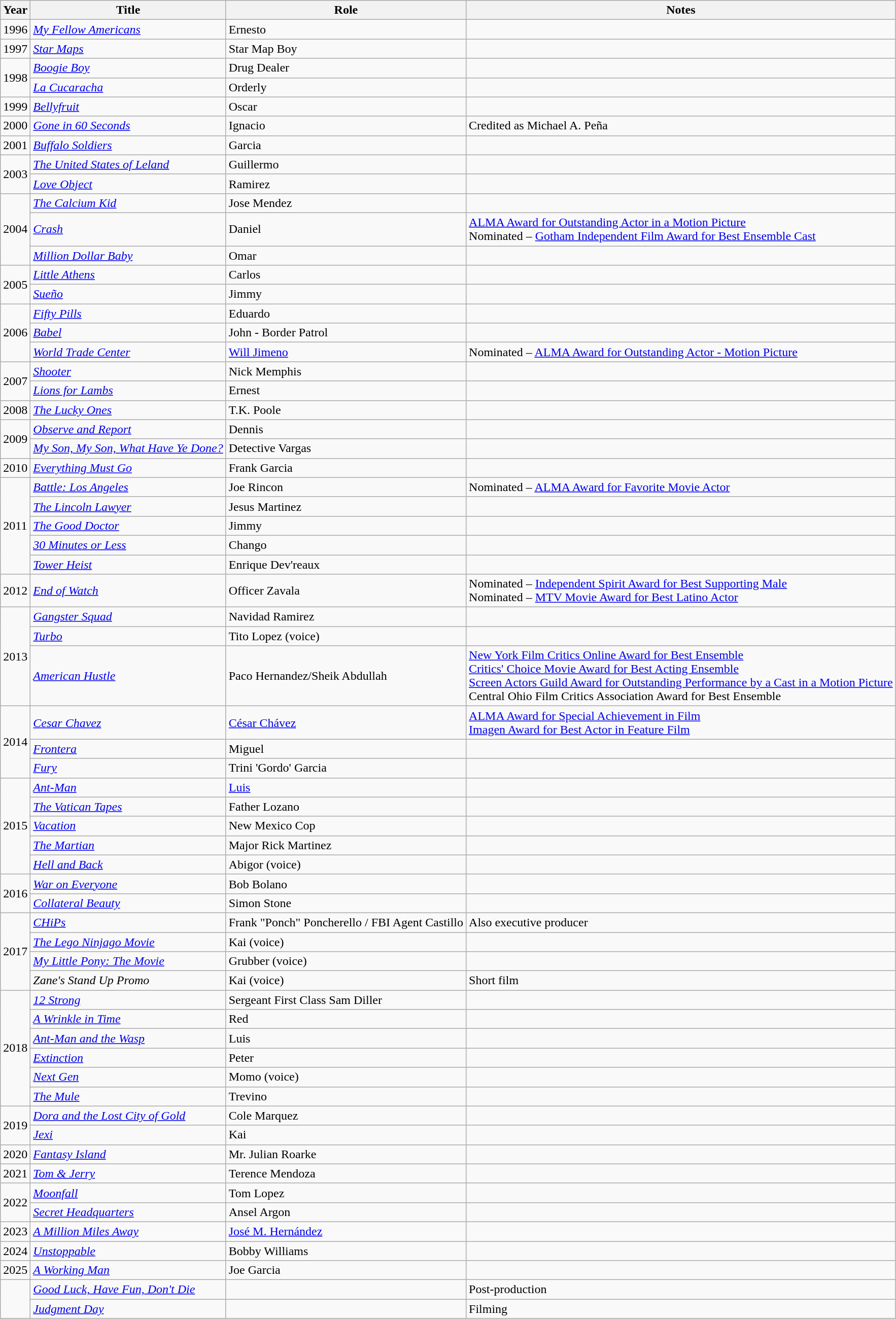<table class="wikitable sortable">
<tr>
<th>Year</th>
<th>Title</th>
<th>Role</th>
<th>Notes</th>
</tr>
<tr>
<td>1996</td>
<td><em><a href='#'>My Fellow Americans</a></em></td>
<td>Ernesto</td>
<td></td>
</tr>
<tr>
<td>1997</td>
<td><em><a href='#'>Star Maps</a></em></td>
<td>Star Map Boy</td>
<td></td>
</tr>
<tr>
<td rowspan="2">1998</td>
<td><em><a href='#'>Boogie Boy</a></em></td>
<td>Drug Dealer</td>
<td></td>
</tr>
<tr>
<td><em><a href='#'>La Cucaracha</a></em></td>
<td>Orderly</td>
<td></td>
</tr>
<tr>
<td>1999</td>
<td><em><a href='#'>Bellyfruit</a></em></td>
<td>Oscar</td>
<td></td>
</tr>
<tr>
<td>2000</td>
<td><em><a href='#'>Gone in 60 Seconds</a></em></td>
<td>Ignacio</td>
<td>Credited as Michael A. Peña</td>
</tr>
<tr>
<td>2001</td>
<td><em><a href='#'>Buffalo Soldiers</a></em></td>
<td>Garcia</td>
<td></td>
</tr>
<tr>
<td rowspan="2">2003</td>
<td><em><a href='#'>The United States of Leland</a></em></td>
<td>Guillermo</td>
<td></td>
</tr>
<tr>
<td><em><a href='#'>Love Object</a></em></td>
<td>Ramirez</td>
<td></td>
</tr>
<tr>
<td rowspan="3">2004</td>
<td><em><a href='#'>The Calcium Kid</a></em></td>
<td>Jose Mendez</td>
<td></td>
</tr>
<tr>
<td><em><a href='#'>Crash</a></em></td>
<td>Daniel</td>
<td><a href='#'>ALMA Award for Outstanding Actor in a Motion Picture</a><br>Nominated – <a href='#'>Gotham Independent Film Award for Best Ensemble Cast</a></td>
</tr>
<tr>
<td><em><a href='#'>Million Dollar Baby</a></em></td>
<td>Omar</td>
<td></td>
</tr>
<tr>
<td rowspan="2">2005</td>
<td><em><a href='#'>Little Athens</a></em></td>
<td>Carlos</td>
<td></td>
</tr>
<tr>
<td><em><a href='#'>Sueño</a></em></td>
<td>Jimmy</td>
<td></td>
</tr>
<tr>
<td rowspan="3">2006</td>
<td><em><a href='#'>Fifty Pills</a></em></td>
<td>Eduardo</td>
<td></td>
</tr>
<tr>
<td><em><a href='#'>Babel</a></em></td>
<td>John - Border Patrol</td>
<td></td>
</tr>
<tr>
<td><em><a href='#'>World Trade Center</a></em></td>
<td><a href='#'>Will Jimeno</a></td>
<td>Nominated – <a href='#'>ALMA Award for Outstanding Actor - Motion Picture</a></td>
</tr>
<tr>
<td rowspan="2">2007</td>
<td><em><a href='#'>Shooter</a></em></td>
<td>Nick Memphis</td>
<td></td>
</tr>
<tr>
<td><em><a href='#'>Lions for Lambs</a></em></td>
<td>Ernest</td>
<td></td>
</tr>
<tr>
<td>2008</td>
<td><em><a href='#'>The Lucky Ones</a></em></td>
<td>T.K. Poole</td>
<td></td>
</tr>
<tr>
<td rowspan="2">2009</td>
<td><em><a href='#'>Observe and Report</a></em></td>
<td>Dennis</td>
<td></td>
</tr>
<tr>
<td><em><a href='#'>My Son, My Son, What Have Ye Done?</a></em></td>
<td>Detective Vargas</td>
<td></td>
</tr>
<tr>
<td>2010</td>
<td><em><a href='#'>Everything Must Go</a></em></td>
<td>Frank Garcia</td>
<td></td>
</tr>
<tr>
<td rowspan="5">2011</td>
<td><em><a href='#'>Battle: Los Angeles</a></em></td>
<td>Joe Rincon</td>
<td>Nominated – <a href='#'>ALMA Award for Favorite Movie Actor</a></td>
</tr>
<tr>
<td><em><a href='#'>The Lincoln Lawyer</a></em></td>
<td>Jesus Martinez</td>
<td></td>
</tr>
<tr>
<td><em><a href='#'>The Good Doctor</a></em></td>
<td>Jimmy</td>
<td></td>
</tr>
<tr>
<td><em><a href='#'>30 Minutes or Less</a></em></td>
<td>Chango</td>
<td></td>
</tr>
<tr>
<td><em><a href='#'>Tower Heist</a></em></td>
<td>Enrique Dev'reaux</td>
<td></td>
</tr>
<tr>
<td>2012</td>
<td><em><a href='#'>End of Watch</a></em></td>
<td>Officer Zavala</td>
<td>Nominated – <a href='#'>Independent Spirit Award for Best Supporting Male</a><br>Nominated – <a href='#'>MTV Movie Award for Best Latino Actor</a></td>
</tr>
<tr>
<td rowspan="3">2013</td>
<td><em><a href='#'>Gangster Squad</a></em></td>
<td>Navidad Ramirez</td>
<td></td>
</tr>
<tr>
<td><em><a href='#'>Turbo</a></em></td>
<td>Tito Lopez (voice)</td>
<td></td>
</tr>
<tr>
<td><em><a href='#'>American Hustle</a></em></td>
<td>Paco Hernandez/Sheik Abdullah</td>
<td><a href='#'>New York Film Critics Online Award for Best Ensemble</a><br><a href='#'>Critics' Choice Movie Award for Best Acting Ensemble</a><br><a href='#'>Screen Actors Guild Award for Outstanding Performance by a Cast in a Motion Picture</a><br>Central Ohio Film Critics Association Award for Best Ensemble</td>
</tr>
<tr>
<td rowspan="3">2014</td>
<td><em><a href='#'>Cesar Chavez</a></em></td>
<td><a href='#'>César Chávez</a></td>
<td><a href='#'>ALMA Award for Special Achievement in Film</a><br><a href='#'>Imagen Award for Best Actor in Feature Film</a></td>
</tr>
<tr>
<td><em><a href='#'>Frontera</a></em></td>
<td>Miguel</td>
<td></td>
</tr>
<tr>
<td><em><a href='#'>Fury</a></em></td>
<td>Trini 'Gordo' Garcia</td>
<td></td>
</tr>
<tr>
<td rowspan="5">2015</td>
<td><em><a href='#'>Ant-Man</a></em></td>
<td><a href='#'>Luis</a></td>
<td></td>
</tr>
<tr>
<td><em><a href='#'>The Vatican Tapes</a></em></td>
<td>Father Lozano</td>
<td></td>
</tr>
<tr>
<td><em><a href='#'>Vacation</a></em></td>
<td>New Mexico Cop</td>
<td></td>
</tr>
<tr>
<td><em><a href='#'>The Martian</a></em></td>
<td>Major Rick Martinez</td>
<td></td>
</tr>
<tr>
<td><em><a href='#'>Hell and Back</a></em></td>
<td>Abigor (voice)</td>
<td></td>
</tr>
<tr>
<td rowspan="2">2016</td>
<td><em><a href='#'>War on Everyone</a></em></td>
<td>Bob Bolano</td>
<td></td>
</tr>
<tr>
<td><em><a href='#'>Collateral Beauty</a></em></td>
<td>Simon Stone</td>
<td></td>
</tr>
<tr>
<td rowspan="4">2017</td>
<td><em><a href='#'>CHiPs</a></em></td>
<td>Frank "Ponch" Poncherello / FBI Agent Castillo</td>
<td>Also executive producer</td>
</tr>
<tr>
<td><em><a href='#'>The Lego Ninjago Movie</a></em></td>
<td>Kai (voice)</td>
<td></td>
</tr>
<tr>
<td><em><a href='#'>My Little Pony: The Movie</a></em></td>
<td>Grubber (voice)</td>
<td></td>
</tr>
<tr>
<td><em>Zane's Stand Up Promo</em></td>
<td>Kai (voice)</td>
<td>Short film</td>
</tr>
<tr>
<td rowspan="6">2018</td>
<td><em><a href='#'>12 Strong</a></em></td>
<td>Sergeant First Class Sam Diller</td>
<td></td>
</tr>
<tr>
<td><em><a href='#'>A Wrinkle in Time</a></em></td>
<td>Red</td>
<td></td>
</tr>
<tr>
<td><em><a href='#'>Ant-Man and the Wasp</a></em></td>
<td>Luis</td>
<td></td>
</tr>
<tr>
<td><em><a href='#'>Extinction</a></em></td>
<td>Peter</td>
<td></td>
</tr>
<tr>
<td><em><a href='#'>Next Gen</a></em></td>
<td>Momo (voice)</td>
<td></td>
</tr>
<tr>
<td><em><a href='#'>The Mule</a></em></td>
<td>Trevino</td>
<td></td>
</tr>
<tr>
<td rowspan="2">2019</td>
<td><em><a href='#'>Dora and the Lost City of Gold</a></em></td>
<td>Cole Marquez</td>
<td></td>
</tr>
<tr>
<td><em><a href='#'>Jexi</a></em></td>
<td>Kai</td>
<td></td>
</tr>
<tr>
<td>2020</td>
<td><em><a href='#'>Fantasy Island</a></em></td>
<td>Mr. Julian Roarke</td>
<td></td>
</tr>
<tr>
<td>2021</td>
<td><em><a href='#'>Tom & Jerry</a></em></td>
<td>Terence Mendoza</td>
<td></td>
</tr>
<tr>
<td rowspan="2">2022</td>
<td><em><a href='#'>Moonfall</a></em></td>
<td>Tom Lopez</td>
<td></td>
</tr>
<tr>
<td><em><a href='#'>Secret Headquarters</a></em></td>
<td>Ansel Argon</td>
<td></td>
</tr>
<tr>
<td>2023</td>
<td><em><a href='#'>A Million Miles Away</a></em></td>
<td><a href='#'>José M. Hernández</a></td>
<td></td>
</tr>
<tr>
<td>2024</td>
<td><em><a href='#'>Unstoppable</a></em></td>
<td>Bobby Williams</td>
<td></td>
</tr>
<tr>
<td>2025</td>
<td><em><a href='#'>A Working Man</a></em></td>
<td>Joe Garcia</td>
<td></td>
</tr>
<tr>
<td rowspan="2"></td>
<td><em><a href='#'>Good Luck, Have Fun, Don't Die</a></em></td>
<td></td>
<td>Post-production</td>
</tr>
<tr>
<td><em><a href='#'>Judgment Day</a></em></td>
<td></td>
<td>Filming</td>
</tr>
</table>
